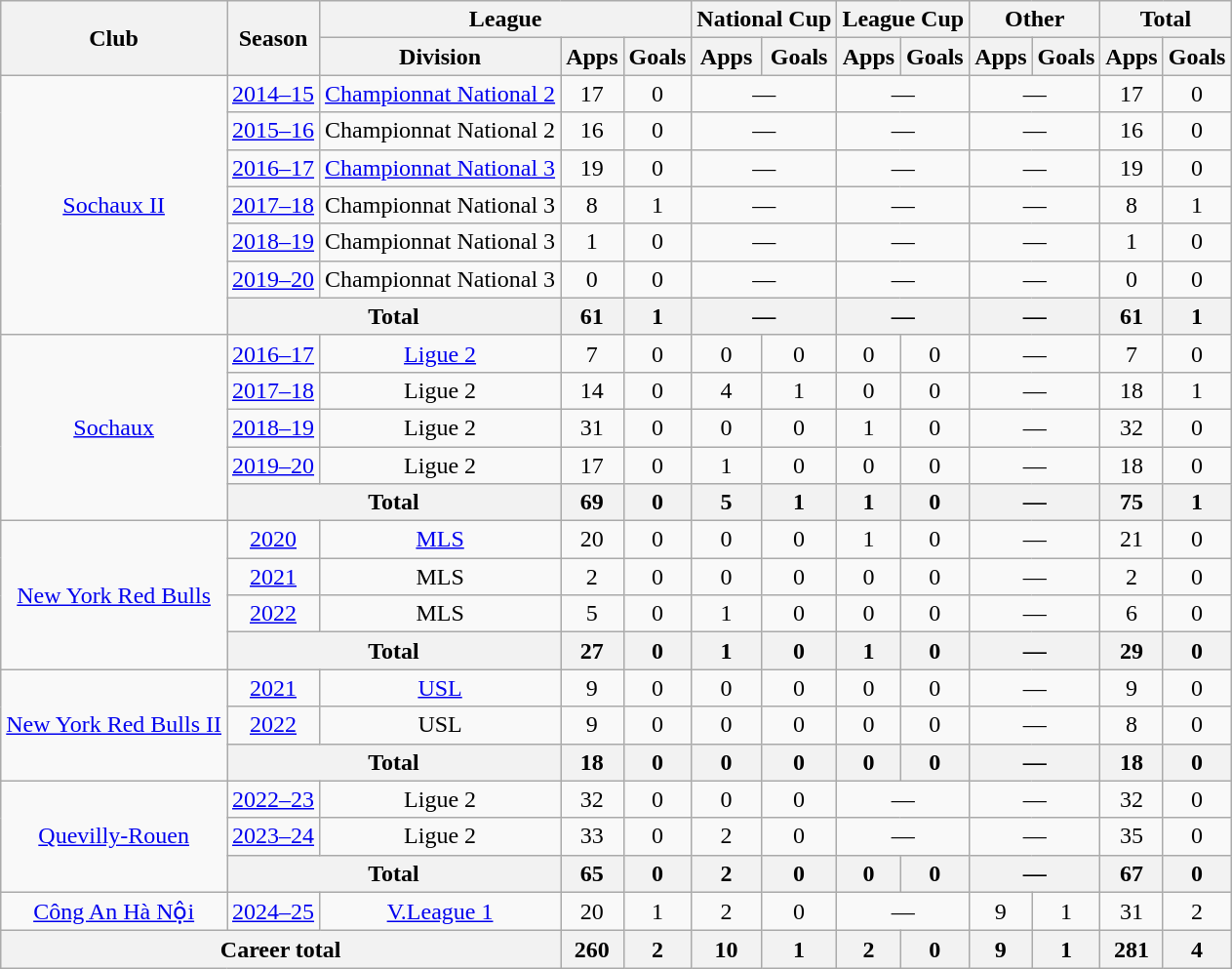<table class="wikitable" style="text-align: center;">
<tr>
<th rowspan="2">Club</th>
<th rowspan="2">Season</th>
<th colspan="3">League</th>
<th colspan="2">National Cup</th>
<th colspan="2">League Cup</th>
<th colspan="2">Other</th>
<th colspan="2">Total</th>
</tr>
<tr>
<th>Division</th>
<th>Apps</th>
<th>Goals</th>
<th>Apps</th>
<th>Goals</th>
<th>Apps</th>
<th>Goals</th>
<th>Apps</th>
<th>Goals</th>
<th>Apps</th>
<th>Goals</th>
</tr>
<tr>
<td rowspan="7"><a href='#'>Sochaux II</a></td>
<td><a href='#'>2014–15</a></td>
<td><a href='#'>Championnat National 2</a></td>
<td>17</td>
<td>0</td>
<td colspan="2">—</td>
<td colspan="2">—</td>
<td colspan="2">—</td>
<td>17</td>
<td>0</td>
</tr>
<tr>
<td><a href='#'>2015–16</a></td>
<td>Championnat National 2</td>
<td>16</td>
<td>0</td>
<td colspan="2">—</td>
<td colspan="2">—</td>
<td colspan="2">—</td>
<td>16</td>
<td>0</td>
</tr>
<tr>
<td><a href='#'>2016–17</a></td>
<td><a href='#'>Championnat National 3</a></td>
<td>19</td>
<td>0</td>
<td colspan="2">—</td>
<td colspan="2">—</td>
<td colspan="2">—</td>
<td>19</td>
<td>0</td>
</tr>
<tr>
<td><a href='#'>2017–18</a></td>
<td>Championnat National 3</td>
<td>8</td>
<td>1</td>
<td colspan="2">—</td>
<td colspan="2">—</td>
<td colspan="2">—</td>
<td>8</td>
<td>1</td>
</tr>
<tr>
<td><a href='#'>2018–19</a></td>
<td>Championnat National 3</td>
<td>1</td>
<td>0</td>
<td colspan="2">—</td>
<td colspan="2">—</td>
<td colspan="2">—</td>
<td>1</td>
<td>0</td>
</tr>
<tr>
<td><a href='#'>2019–20</a></td>
<td>Championnat National 3</td>
<td>0</td>
<td>0</td>
<td colspan="2">—</td>
<td colspan="2">—</td>
<td colspan="2">—</td>
<td>0</td>
<td>0</td>
</tr>
<tr>
<th colspan="2">Total</th>
<th>61</th>
<th>1</th>
<th colspan="2">—</th>
<th colspan="2">—</th>
<th colspan="2">—</th>
<th>61</th>
<th>1</th>
</tr>
<tr>
<td rowspan="5"><a href='#'>Sochaux</a></td>
<td><a href='#'>2016–17</a></td>
<td><a href='#'>Ligue 2</a></td>
<td>7</td>
<td>0</td>
<td>0</td>
<td>0</td>
<td>0</td>
<td>0</td>
<td colspan="2">—</td>
<td>7</td>
<td>0</td>
</tr>
<tr>
<td><a href='#'>2017–18</a></td>
<td>Ligue 2</td>
<td>14</td>
<td>0</td>
<td>4</td>
<td>1</td>
<td>0</td>
<td>0</td>
<td colspan="2">—</td>
<td>18</td>
<td>1</td>
</tr>
<tr>
<td><a href='#'>2018–19</a></td>
<td>Ligue 2</td>
<td>31</td>
<td>0</td>
<td>0</td>
<td>0</td>
<td>1</td>
<td>0</td>
<td colspan="2">—</td>
<td>32</td>
<td>0</td>
</tr>
<tr>
<td><a href='#'>2019–20</a></td>
<td>Ligue 2</td>
<td>17</td>
<td>0</td>
<td>1</td>
<td>0</td>
<td>0</td>
<td>0</td>
<td colspan="2">—</td>
<td>18</td>
<td>0</td>
</tr>
<tr>
<th colspan="2">Total</th>
<th>69</th>
<th>0</th>
<th>5</th>
<th>1</th>
<th>1</th>
<th>0</th>
<th colspan="2">—</th>
<th>75</th>
<th>1</th>
</tr>
<tr>
<td rowspan="4"><a href='#'>New York Red Bulls</a></td>
<td><a href='#'>2020</a></td>
<td><a href='#'>MLS</a></td>
<td>20</td>
<td>0</td>
<td>0</td>
<td>0</td>
<td>1</td>
<td>0</td>
<td colspan="2">—</td>
<td>21</td>
<td>0</td>
</tr>
<tr>
<td><a href='#'>2021</a></td>
<td>MLS</td>
<td>2</td>
<td>0</td>
<td>0</td>
<td>0</td>
<td>0</td>
<td>0</td>
<td colspan="2">—</td>
<td>2</td>
<td>0</td>
</tr>
<tr>
<td><a href='#'>2022</a></td>
<td>MLS</td>
<td>5</td>
<td>0</td>
<td>1</td>
<td>0</td>
<td>0</td>
<td>0</td>
<td colspan="2">—</td>
<td>6</td>
<td>0</td>
</tr>
<tr>
<th colspan="2">Total</th>
<th>27</th>
<th>0</th>
<th>1</th>
<th>0</th>
<th>1</th>
<th>0</th>
<th colspan="2">—</th>
<th>29</th>
<th>0</th>
</tr>
<tr>
<td rowspan="3"><a href='#'>New York Red Bulls II</a></td>
<td><a href='#'>2021</a></td>
<td><a href='#'>USL</a></td>
<td>9</td>
<td>0</td>
<td>0</td>
<td>0</td>
<td>0</td>
<td>0</td>
<td colspan="2">—</td>
<td>9</td>
<td>0</td>
</tr>
<tr>
<td><a href='#'>2022</a></td>
<td>USL</td>
<td>9</td>
<td>0</td>
<td>0</td>
<td>0</td>
<td>0</td>
<td>0</td>
<td colspan="2">—</td>
<td>8</td>
<td>0</td>
</tr>
<tr>
<th colspan="2">Total</th>
<th>18</th>
<th>0</th>
<th>0</th>
<th>0</th>
<th>0</th>
<th>0</th>
<th colspan="2">—</th>
<th>18</th>
<th>0</th>
</tr>
<tr>
<td rowspan="3"><a href='#'>Quevilly-Rouen</a></td>
<td><a href='#'>2022–23</a></td>
<td>Ligue 2</td>
<td>32</td>
<td>0</td>
<td>0</td>
<td>0</td>
<td colspan="2">—</td>
<td colspan="2">—</td>
<td>32</td>
<td>0</td>
</tr>
<tr>
<td><a href='#'>2023–24</a></td>
<td>Ligue 2</td>
<td>33</td>
<td>0</td>
<td>2</td>
<td>0</td>
<td colspan="2">—</td>
<td colspan="2">—</td>
<td>35</td>
<td>0</td>
</tr>
<tr>
<th colspan="2">Total</th>
<th>65</th>
<th>0</th>
<th>2</th>
<th>0</th>
<th>0</th>
<th>0</th>
<th colspan="2">—</th>
<th>67</th>
<th>0</th>
</tr>
<tr>
<td><a href='#'>Công An Hà Nội</a></td>
<td><a href='#'>2024–25</a></td>
<td><a href='#'>V.League 1</a></td>
<td>20</td>
<td>1</td>
<td>2</td>
<td>0</td>
<td colspan="2">—</td>
<td>9</td>
<td>1</td>
<td>31</td>
<td>2</td>
</tr>
<tr>
<th colspan="3">Career total</th>
<th>260</th>
<th>2</th>
<th>10</th>
<th>1</th>
<th>2</th>
<th>0</th>
<th>9</th>
<th>1</th>
<th>281</th>
<th>4</th>
</tr>
</table>
